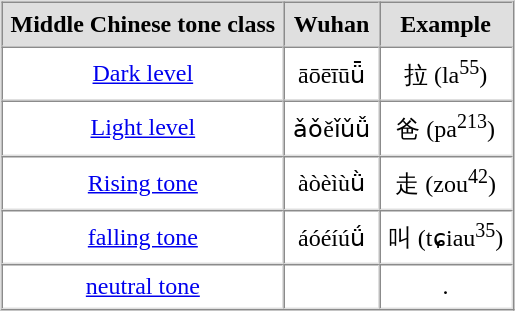<table style="float:center;text-align:center;border-color:#dfdfdf" border="1" cellpadding="5" cellspacing="0">
<tr bgcolor="#dfdfdf">
<th>Middle Chinese tone class</th>
<td><strong>Wuhan</strong></td>
<td><strong>Example</strong></td>
</tr>
<tr bgcolor=#ffffff>
<td><a href='#'>Dark level</a><br></td>
<td>āōēīūǖ</td>
<td>拉 (la<sup>55</sup>)</td>
</tr>
<tr bgcolor=#ffffff>
<td><a href='#'>Light level</a></td>
<td>ǎǒěǐǔǚ</td>
<td>爸 (pa<sup>213</sup>)</td>
</tr>
<tr bgcolor=#ffffff>
<td><a href='#'>Rising tone</a></td>
<td>àòèìùǜ</td>
<td>走 (zou<sup>42</sup>)</td>
</tr>
<tr bgcolor=#ffffff>
<td><a href='#'>falling tone</a></td>
<td>áóéíúǘ</td>
<td>叫 (tɕiau<sup>35</sup>)</td>
</tr>
<tr bgcolor=#ffffff>
<td><a href='#'>neutral tone</a></td>
<td></td>
<td>.</td>
</tr>
<tr bgcolor=#ffffff>
</tr>
</table>
